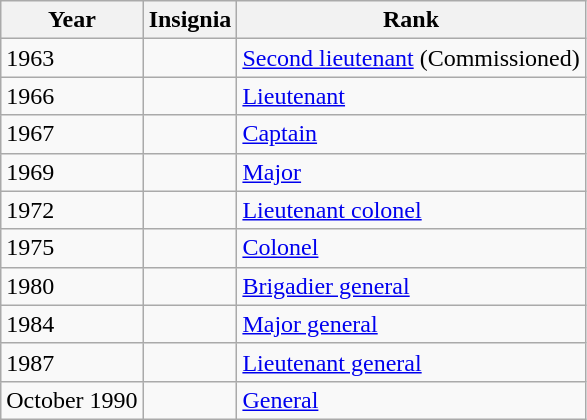<table class="wikitable mw-collapsible">
<tr>
<th>Year</th>
<th>Insignia</th>
<th>Rank</th>
</tr>
<tr>
<td>1963</td>
<td></td>
<td><a href='#'>Second lieutenant</a> (Commissioned)</td>
</tr>
<tr>
<td>1966</td>
<td></td>
<td><a href='#'>Lieutenant</a></td>
</tr>
<tr>
<td>1967</td>
<td></td>
<td><a href='#'>Captain</a></td>
</tr>
<tr>
<td>1969</td>
<td></td>
<td><a href='#'>Major</a></td>
</tr>
<tr>
<td>1972</td>
<td></td>
<td><a href='#'>Lieutenant colonel</a></td>
</tr>
<tr>
<td>1975</td>
<td></td>
<td><a href='#'>Colonel</a></td>
</tr>
<tr>
<td>1980</td>
<td></td>
<td><a href='#'>Brigadier general</a></td>
</tr>
<tr>
<td>1984</td>
<td></td>
<td><a href='#'>Major general</a></td>
</tr>
<tr>
<td>1987</td>
<td></td>
<td><a href='#'>Lieutenant general</a></td>
</tr>
<tr>
<td>October 1990</td>
<td></td>
<td><a href='#'>General</a></td>
</tr>
</table>
